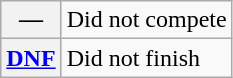<table class="wikitable">
<tr>
<th scope="row">—</th>
<td>Did not compete</td>
</tr>
<tr>
<th scope="row"><a href='#'>DNF</a></th>
<td>Did not finish</td>
</tr>
</table>
